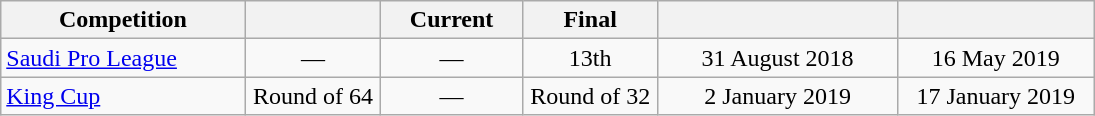<table class="wikitable" style="text-align:center; width:730px;">
<tr>
<th style="text-align:center; width:185px;">Competition</th>
<th style="text-align:center; width:100px;"></th>
<th style="text-align:center; width:100px;">Current<br></th>
<th style="text-align:center; width:100px;">Final<br></th>
<th style="text-align:center; width:195px;"></th>
<th style="text-align:center; width:155px;"></th>
</tr>
<tr>
<td style="text-align:left;"><a href='#'>Saudi Pro League</a></td>
<td>—</td>
<td>—</td>
<td>13th</td>
<td>31 August 2018</td>
<td>16 May 2019</td>
</tr>
<tr>
<td style="text-align:left;"><a href='#'>King Cup</a></td>
<td>Round of 64</td>
<td>—</td>
<td>Round of 32</td>
<td>2 January 2019</td>
<td>17 January 2019</td>
</tr>
</table>
